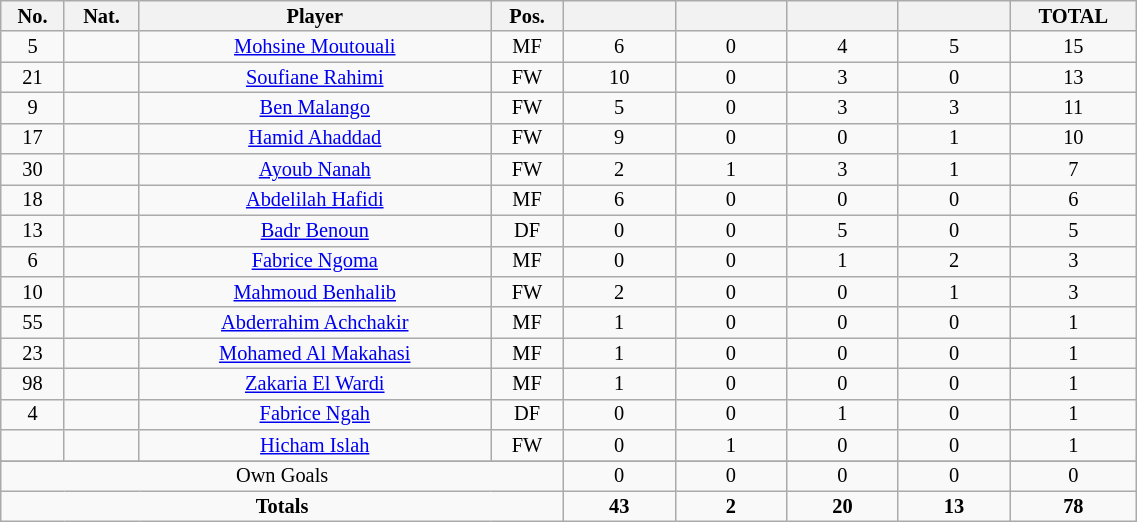<table class="wikitable sortable alternance"  style="font-size:85%; text-align:center; line-height:14px; width:60%;">
<tr>
<th width=10>No.</th>
<th width=10>Nat.</th>
<th width=140>Player</th>
<th width=10>Pos.</th>
<th width=40></th>
<th width=40></th>
<th width=40></th>
<th width=40></th>
<th width=10>TOTAL</th>
</tr>
<tr>
<td>5</td>
<td></td>
<td><a href='#'>Mohsine Moutouali</a></td>
<td>MF</td>
<td>6</td>
<td>0</td>
<td>4</td>
<td>5</td>
<td>15</td>
</tr>
<tr>
<td>21</td>
<td></td>
<td><a href='#'>Soufiane Rahimi</a></td>
<td>FW</td>
<td>10</td>
<td>0</td>
<td>3</td>
<td>0</td>
<td>13</td>
</tr>
<tr>
<td>9</td>
<td></td>
<td><a href='#'>Ben Malango</a></td>
<td>FW</td>
<td>5</td>
<td>0</td>
<td>3</td>
<td>3</td>
<td>11</td>
</tr>
<tr>
<td>17</td>
<td></td>
<td><a href='#'>Hamid Ahaddad</a></td>
<td>FW</td>
<td>9</td>
<td>0</td>
<td>0</td>
<td>1</td>
<td>10</td>
</tr>
<tr>
<td>30</td>
<td></td>
<td><a href='#'>Ayoub Nanah</a></td>
<td>FW</td>
<td>2</td>
<td>1</td>
<td>3</td>
<td>1</td>
<td>7</td>
</tr>
<tr>
<td>18</td>
<td></td>
<td><a href='#'>Abdelilah Hafidi</a></td>
<td>MF</td>
<td>6</td>
<td>0</td>
<td>0</td>
<td>0</td>
<td>6</td>
</tr>
<tr>
<td>13</td>
<td></td>
<td><a href='#'>Badr Benoun</a></td>
<td>DF</td>
<td>0</td>
<td>0</td>
<td>5</td>
<td>0</td>
<td>5</td>
</tr>
<tr>
<td>6</td>
<td></td>
<td><a href='#'>Fabrice Ngoma</a></td>
<td>MF</td>
<td>0</td>
<td>0</td>
<td>1</td>
<td>2</td>
<td>3</td>
</tr>
<tr>
<td>10</td>
<td></td>
<td><a href='#'>Mahmoud Benhalib</a></td>
<td>FW</td>
<td>2</td>
<td>0</td>
<td>0</td>
<td>1</td>
<td>3</td>
</tr>
<tr>
<td>55</td>
<td></td>
<td><a href='#'>Abderrahim Achchakir</a></td>
<td>MF</td>
<td>1</td>
<td>0</td>
<td>0</td>
<td>0</td>
<td>1</td>
</tr>
<tr>
<td>23</td>
<td></td>
<td><a href='#'>Mohamed Al Makahasi</a></td>
<td>MF</td>
<td>1</td>
<td>0</td>
<td>0</td>
<td>0</td>
<td>1</td>
</tr>
<tr>
<td>98</td>
<td></td>
<td><a href='#'>Zakaria El Wardi</a></td>
<td>MF</td>
<td>1</td>
<td>0</td>
<td>0</td>
<td>0</td>
<td>1</td>
</tr>
<tr>
<td>4</td>
<td></td>
<td><a href='#'>Fabrice Ngah</a></td>
<td>DF</td>
<td>0</td>
<td>0</td>
<td>1</td>
<td>0</td>
<td>1</td>
</tr>
<tr>
<td></td>
<td></td>
<td><a href='#'>Hicham Islah</a></td>
<td>FW</td>
<td>0</td>
<td>1</td>
<td>0</td>
<td>0</td>
<td>1</td>
</tr>
<tr>
</tr>
<tr class="sortbottom">
<td colspan="4">Own Goals</td>
<td>0</td>
<td>0</td>
<td>0</td>
<td>0</td>
<td>0</td>
</tr>
<tr class="sortbottom">
<td colspan="4"><strong>Totals</strong></td>
<td><strong>43</strong></td>
<td><strong>2</strong></td>
<td><strong>20</strong></td>
<td><strong>13</strong></td>
<td><strong>78</strong></td>
</tr>
</table>
